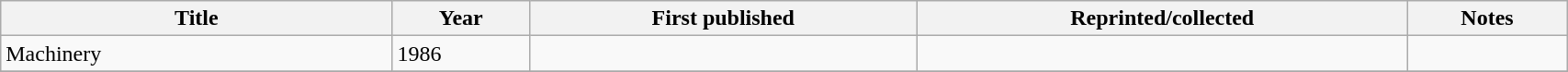<table class='wikitable sortable' width='90%'>
<tr>
<th width=25%>Title</th>
<th>Year</th>
<th>First published</th>
<th>Reprinted/collected</th>
<th>Notes</th>
</tr>
<tr>
<td>Machinery</td>
<td>1986</td>
<td></td>
<td></td>
<td></td>
</tr>
<tr>
</tr>
</table>
